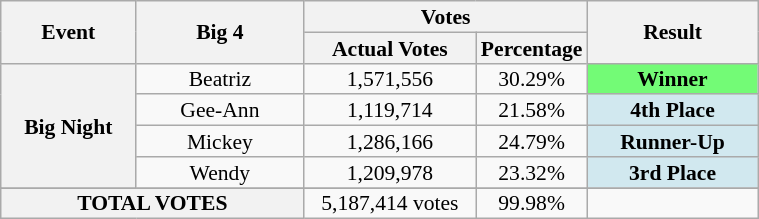<table class="wikitable" style="text-align:center; font-size:90%; line-height:14px;" width="40%">
<tr>
<th rowspan=2 width="20%">Event</th>
<th rowspan=2 width="25%">Big 4</th>
<th colspan=2 width="30%">Votes</th>
<th rowspan=2 width="30%">Result</th>
</tr>
<tr>
<th width="25%">Actual Votes</th>
<th width="05%">Percentage</th>
</tr>
<tr>
<th rowspan=4>Big Night</th>
<td>Beatriz</td>
<td>1,571,556</td>
<td>30.29%</td>
<td align="center" bgcolor="#73FB76"><strong>Winner</strong></td>
</tr>
<tr>
<td>Gee-Ann</td>
<td>1,119,714</td>
<td>21.58%</td>
<td align="center" bgcolor="#D1E8EF"><strong>4th Place</strong></td>
</tr>
<tr>
<td>Mickey</td>
<td>1,286,166</td>
<td>24.79%</td>
<td align="center" bgcolor="#D1E8EF"><strong>Runner-Up</strong></td>
</tr>
<tr>
<td>Wendy</td>
<td>1,209,978</td>
<td>23.32%</td>
<td align="center" bgcolor="#D1E8EF"><strong>3rd Place </strong></td>
</tr>
<tr>
</tr>
<tr>
<th colspan=2>TOTAL VOTES</th>
<td>5,187,414 votes</td>
<td>99.98%</td>
<td></td>
</tr>
</table>
